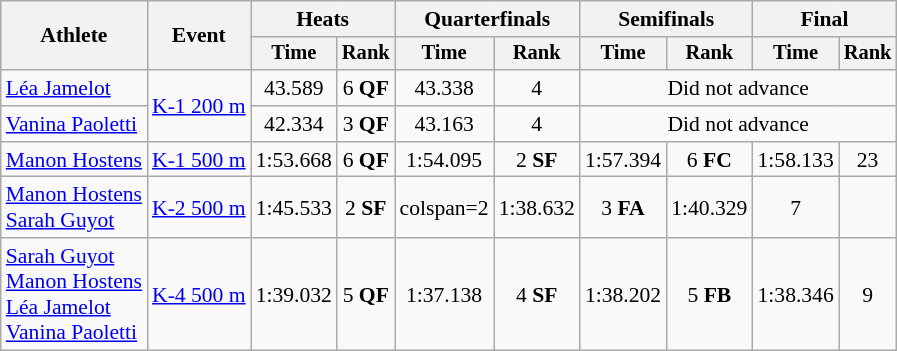<table class=wikitable style="font-size:90%">
<tr>
<th rowspan="2">Athlete</th>
<th rowspan="2">Event</th>
<th colspan=2>Heats</th>
<th colspan=2>Quarterfinals</th>
<th colspan=2>Semifinals</th>
<th colspan=2>Final</th>
</tr>
<tr style="font-size:95%">
<th>Time</th>
<th>Rank</th>
<th>Time</th>
<th>Rank</th>
<th>Time</th>
<th>Rank</th>
<th>Time</th>
<th>Rank</th>
</tr>
<tr align=center>
<td align=left><a href='#'>Léa Jamelot</a></td>
<td rowspan=2><a href='#'>K-1 200 m</a></td>
<td>43.589</td>
<td>6 <strong>QF</strong></td>
<td>43.338</td>
<td>4</td>
<td colspan=4>Did not advance</td>
</tr>
<tr align=center>
<td align=left><a href='#'>Vanina Paoletti</a></td>
<td>42.334</td>
<td>3 <strong>QF</strong></td>
<td>43.163</td>
<td>4</td>
<td colspan=4>Did not advance</td>
</tr>
<tr align=center>
<td align=left><a href='#'>Manon Hostens</a></td>
<td align=left><a href='#'>K-1 500 m</a></td>
<td>1:53.668</td>
<td>6 <strong>QF</strong></td>
<td>1:54.095</td>
<td>2 <strong>SF</strong></td>
<td>1:57.394</td>
<td>6 <strong>FC</strong></td>
<td>1:58.133</td>
<td>23</td>
</tr>
<tr align=center>
<td align=left><a href='#'>Manon Hostens</a><br><a href='#'>Sarah Guyot</a></td>
<td align=left><a href='#'>K-2 500 m</a></td>
<td>1:45.533</td>
<td>2 <strong>SF</strong></td>
<td>colspan=2 </td>
<td>1:38.632</td>
<td>3 <strong>FA</strong></td>
<td>1:40.329</td>
<td>7</td>
</tr>
<tr align=center>
<td align=left><a href='#'>Sarah Guyot</a><br><a href='#'>Manon Hostens</a><br><a href='#'>Léa Jamelot</a><br><a href='#'>Vanina Paoletti</a></td>
<td align=left><a href='#'>K-4 500 m</a></td>
<td>1:39.032</td>
<td>5 <strong>QF</strong></td>
<td>1:37.138</td>
<td>4 <strong>SF</strong></td>
<td>1:38.202</td>
<td>5 <strong>FB</strong></td>
<td>1:38.346</td>
<td>9</td>
</tr>
</table>
